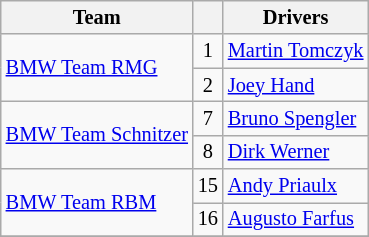<table class="wikitable" style="font-size: 85%;">
<tr>
<th>Team</th>
<th></th>
<th>Drivers</th>
</tr>
<tr>
<td rowspan="2"><a href='#'>BMW Team RMG</a></td>
<td align="center">1</td>
<td> <a href='#'>Martin Tomczyk</a></td>
</tr>
<tr>
<td align="center">2</td>
<td> <a href='#'>Joey Hand</a></td>
</tr>
<tr>
<td rowspan="2"><a href='#'>BMW Team Schnitzer</a></td>
<td align="center">7</td>
<td> <a href='#'>Bruno Spengler</a></td>
</tr>
<tr>
<td align="center">8</td>
<td> <a href='#'>Dirk Werner</a></td>
</tr>
<tr>
<td rowspan="2"><a href='#'>BMW Team RBM</a></td>
<td align="center">15</td>
<td> <a href='#'>Andy Priaulx</a></td>
</tr>
<tr>
<td align="center">16</td>
<td> <a href='#'>Augusto Farfus</a></td>
</tr>
<tr>
</tr>
</table>
